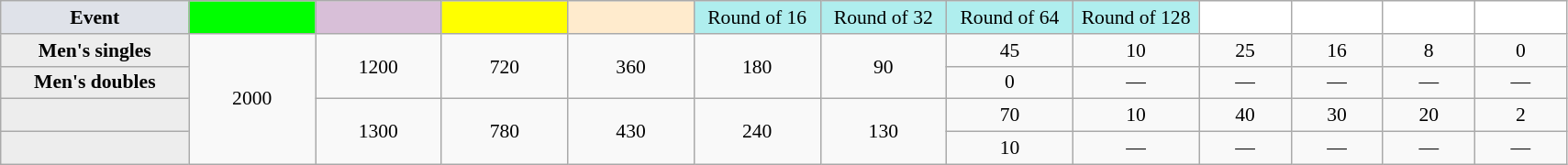<table class="wikitable" style="font-size:90%;text-align:center">
<tr>
<td style="width:130px; background:#dfe2e9;"><strong>Event</strong></td>
<td style="width:85px; background:lime;"><strong></strong></td>
<td style="width:85px; background:thistle;"></td>
<td style="width:85px; background:#ff0;"></td>
<td style="width:85px; background:#ffebcd;"></td>
<td style="width:85px; background:#afeeee;">Round of 16</td>
<td style="width:85px; background:#afeeee;">Round of 32</td>
<td style="width:85px; background:#afeeee;">Round of 64</td>
<td style="width:85px; background:#afeeee;">Round of 128</td>
<td style="width:60px; background:#ffffff;"></td>
<td style="width:60px; background:#ffffff;"></td>
<td style="width:60px; background:#ffffff;"></td>
<td style="width:60px; background:#ffffff;"></td>
</tr>
<tr>
<th style="background:#ededed;">Men's singles</th>
<td rowspan="4">2000</td>
<td rowspan="2">1200</td>
<td rowspan="2">720</td>
<td rowspan="2">360</td>
<td rowspan="2">180</td>
<td rowspan="2">90</td>
<td>45</td>
<td>10</td>
<td>25</td>
<td>16</td>
<td>8</td>
<td>0</td>
</tr>
<tr>
<th style="background:#ededed;">Men's doubles</th>
<td>0</td>
<td>—</td>
<td>—</td>
<td>—</td>
<td>—</td>
<td>—</td>
</tr>
<tr>
<th style="background:#ededed;"></th>
<td rowspan="2">1300</td>
<td rowspan="2">780</td>
<td rowspan="2">430</td>
<td rowspan="2">240</td>
<td rowspan="2">130</td>
<td>70</td>
<td>10</td>
<td>40</td>
<td>30</td>
<td>20</td>
<td>2</td>
</tr>
<tr>
<th style="background:#ededed;"></th>
<td>10</td>
<td>—</td>
<td>—</td>
<td>—</td>
<td>—</td>
<td>—</td>
</tr>
</table>
